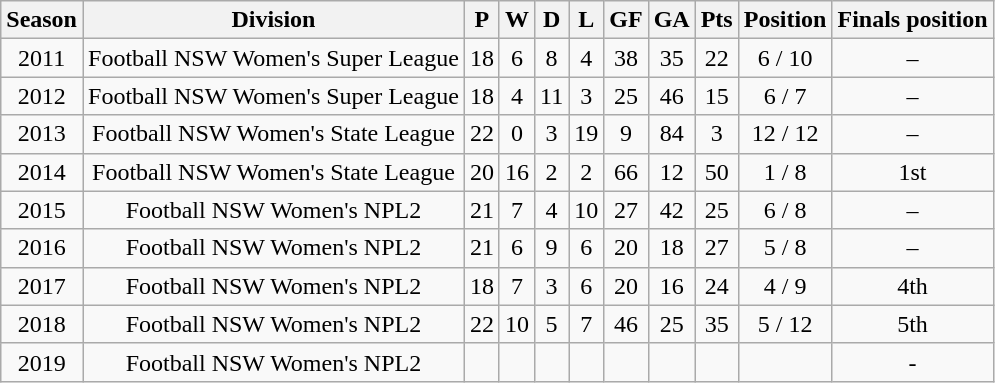<table class="wikitable" style=text-align:center; width:80%;>
<tr>
<th>Season</th>
<th>Division</th>
<th>P</th>
<th>W</th>
<th>D</th>
<th>L</th>
<th>GF</th>
<th>GA</th>
<th>Pts</th>
<th>Position</th>
<th>Finals position</th>
</tr>
<tr>
<td>2011</td>
<td>Football NSW Women's Super League</td>
<td>18</td>
<td>6</td>
<td>8</td>
<td>4</td>
<td>38</td>
<td>35</td>
<td>22</td>
<td>6 / 10</td>
<td>–</td>
</tr>
<tr>
<td>2012</td>
<td>Football NSW Women's Super League</td>
<td>18</td>
<td>4</td>
<td>11</td>
<td>3</td>
<td>25</td>
<td>46</td>
<td>15</td>
<td>6 / 7</td>
<td>–</td>
</tr>
<tr>
<td>2013</td>
<td>Football NSW Women's State League</td>
<td>22</td>
<td>0</td>
<td>3</td>
<td>19</td>
<td>9</td>
<td>84</td>
<td>3</td>
<td>12 / 12</td>
<td>–</td>
</tr>
<tr>
<td>2014</td>
<td>Football NSW Women's State League</td>
<td>20</td>
<td>16</td>
<td>2</td>
<td>2</td>
<td>66</td>
<td>12</td>
<td>50</td>
<td>1 / 8</td>
<td>1st</td>
</tr>
<tr>
<td>2015</td>
<td>Football NSW Women's NPL2</td>
<td>21</td>
<td>7</td>
<td>4</td>
<td>10</td>
<td>27</td>
<td>42</td>
<td>25</td>
<td>6 / 8</td>
<td>–</td>
</tr>
<tr>
<td>2016</td>
<td>Football NSW Women's NPL2</td>
<td>21</td>
<td>6</td>
<td>9</td>
<td>6</td>
<td>20</td>
<td>18</td>
<td>27</td>
<td>5 / 8</td>
<td>–</td>
</tr>
<tr>
<td>2017</td>
<td>Football NSW Women's NPL2</td>
<td>18</td>
<td>7</td>
<td>3</td>
<td>6</td>
<td>20</td>
<td>16</td>
<td>24</td>
<td>4 / 9</td>
<td>4th</td>
</tr>
<tr>
<td>2018</td>
<td>Football NSW Women's NPL2</td>
<td>22</td>
<td>10</td>
<td>5</td>
<td>7</td>
<td>46</td>
<td>25</td>
<td>35</td>
<td>5 / 12</td>
<td>5th</td>
</tr>
<tr>
<td>2019</td>
<td>Football NSW Women's NPL2</td>
<td></td>
<td></td>
<td></td>
<td></td>
<td></td>
<td></td>
<td></td>
<td></td>
<td>-</td>
</tr>
</table>
